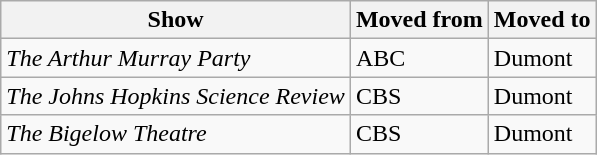<table class="wikitable">
<tr>
<th>Show</th>
<th>Moved from</th>
<th>Moved to</th>
</tr>
<tr>
<td><em>The Arthur Murray Party</em></td>
<td>ABC</td>
<td>Dumont</td>
</tr>
<tr>
<td><em>The Johns Hopkins Science  Review</em></td>
<td>CBS</td>
<td>Dumont</td>
</tr>
<tr>
<td><em>The Bigelow Theatre</em></td>
<td>CBS</td>
<td>Dumont</td>
</tr>
</table>
